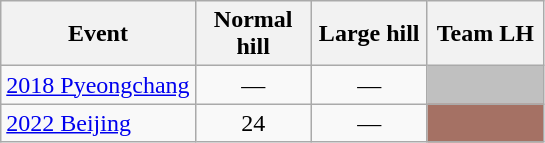<table class="wikitable" style="text-align: center;">
<tr ">
<th>Event</th>
<th style="width:70px;">Normal hill</th>
<th style="width:70px;">Large hill</th>
<th style="width:70px;">Team LH</th>
</tr>
<tr>
<td align=left> <a href='#'>2018 Pyeongchang</a></td>
<td>—</td>
<td>—</td>
<td align=center bgcolor=silver></td>
</tr>
<tr>
<td align=left> <a href='#'>2022 Beijing</a></td>
<td>24</td>
<td>—</td>
<td align=center bgcolor=#A57164></td>
</tr>
</table>
